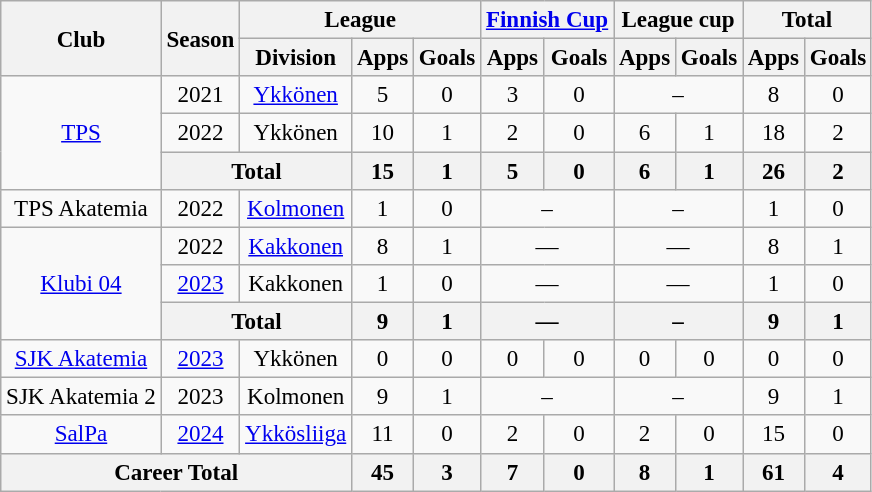<table class="wikitable" style="text-align: center; font-size:96%">
<tr>
<th rowspan="2">Club</th>
<th rowspan="2">Season</th>
<th colspan="3">League</th>
<th colspan="2"><a href='#'>Finnish Cup</a></th>
<th colspan="2">League cup</th>
<th colspan="2">Total</th>
</tr>
<tr>
<th>Division</th>
<th>Apps</th>
<th>Goals</th>
<th>Apps</th>
<th>Goals</th>
<th>Apps</th>
<th>Goals</th>
<th>Apps</th>
<th>Goals</th>
</tr>
<tr>
<td rowspan="3"><a href='#'>TPS</a></td>
<td>2021</td>
<td><a href='#'>Ykkönen</a></td>
<td>5</td>
<td>0</td>
<td>3</td>
<td>0</td>
<td colspan=2>–</td>
<td>8</td>
<td>0</td>
</tr>
<tr>
<td>2022</td>
<td>Ykkönen</td>
<td>10</td>
<td>1</td>
<td>2</td>
<td>0</td>
<td>6</td>
<td>1</td>
<td>18</td>
<td>2</td>
</tr>
<tr>
<th colspan="2">Total</th>
<th>15</th>
<th>1</th>
<th>5</th>
<th>0</th>
<th>6</th>
<th>1</th>
<th>26</th>
<th>2</th>
</tr>
<tr>
<td>TPS Akatemia</td>
<td>2022</td>
<td><a href='#'>Kolmonen</a></td>
<td>1</td>
<td>0</td>
<td colspan=2>–</td>
<td colspan=2>–</td>
<td>1</td>
<td>0</td>
</tr>
<tr>
<td rowspan="3"><a href='#'>Klubi 04</a></td>
<td>2022</td>
<td><a href='#'>Kakkonen</a></td>
<td>8</td>
<td>1</td>
<td colspan="2">—</td>
<td colspan="2">—</td>
<td>8</td>
<td>1</td>
</tr>
<tr>
<td><a href='#'>2023</a></td>
<td>Kakkonen</td>
<td>1</td>
<td>0</td>
<td colspan="2">—</td>
<td colspan="2">—</td>
<td>1</td>
<td>0</td>
</tr>
<tr>
<th colspan="2">Total</th>
<th>9</th>
<th>1</th>
<th colspan="2">—</th>
<th colspan=2>–</th>
<th>9</th>
<th>1</th>
</tr>
<tr>
<td><a href='#'>SJK Akatemia</a></td>
<td><a href='#'>2023</a></td>
<td>Ykkönen</td>
<td>0</td>
<td>0</td>
<td>0</td>
<td>0</td>
<td>0</td>
<td>0</td>
<td>0</td>
<td>0</td>
</tr>
<tr>
<td>SJK Akatemia 2</td>
<td>2023</td>
<td>Kolmonen</td>
<td>9</td>
<td>1</td>
<td colspan=2>–</td>
<td colspan=2>–</td>
<td>9</td>
<td>1</td>
</tr>
<tr>
<td><a href='#'>SalPa</a></td>
<td><a href='#'>2024</a></td>
<td><a href='#'>Ykkösliiga</a></td>
<td>11</td>
<td>0</td>
<td>2</td>
<td>0</td>
<td>2</td>
<td>0</td>
<td>15</td>
<td>0</td>
</tr>
<tr>
<th colspan="3">Career Total</th>
<th>45</th>
<th>3</th>
<th>7</th>
<th>0</th>
<th>8</th>
<th>1</th>
<th>61</th>
<th>4</th>
</tr>
</table>
